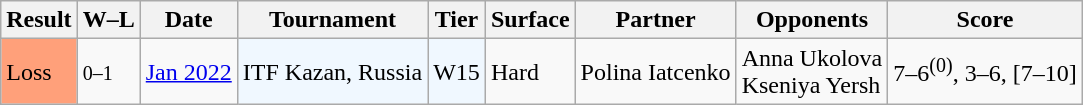<table class="sortable wikitable">
<tr>
<th>Result</th>
<th class="unsortable">W–L</th>
<th>Date</th>
<th>Tournament</th>
<th>Tier</th>
<th>Surface</th>
<th>Partner</th>
<th>Opponents</th>
<th class="unsortable">Score</th>
</tr>
<tr>
<td style="background:#ffa07a;">Loss</td>
<td><small>0–1</small></td>
<td><a href='#'>Jan 2022</a></td>
<td style="background:#f0f8ff;">ITF Kazan, Russia</td>
<td style="background:#f0f8ff;">W15</td>
<td>Hard</td>
<td> Polina Iatcenko</td>
<td> Anna Ukolova <br>  Kseniya Yersh</td>
<td>7–6<sup>(0)</sup>, 3–6, [7–10]</td>
</tr>
</table>
